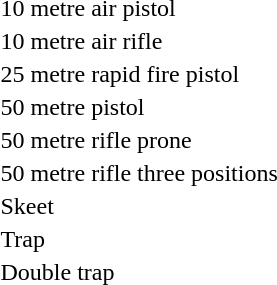<table>
<tr>
<td>10 metre air pistol <br></td>
<td> </td>
<td></td>
<td></td>
</tr>
<tr>
<td>10 metre air rifle <br></td>
<td> </td>
<td></td>
<td></td>
</tr>
<tr>
<td>25 metre rapid fire pistol <br></td>
<td></td>
<td></td>
<td></td>
</tr>
<tr>
<td>50 metre pistol <br></td>
<td> </td>
<td></td>
<td></td>
</tr>
<tr>
<td>50 metre rifle prone <br></td>
<td> </td>
<td></td>
<td></td>
</tr>
<tr valign="top">
<td>50 metre rifle three positions <br></td>
<td></td>
<td></td>
<td></td>
</tr>
<tr valign="top">
<td>Skeet <br></td>
<td></td>
<td></td>
<td></td>
</tr>
<tr valign="top">
<td>Trap <br></td>
<td></td>
<td></td>
<td></td>
</tr>
<tr valign="top">
<td>Double trap <br></td>
<td></td>
<td></td>
<td></td>
</tr>
</table>
